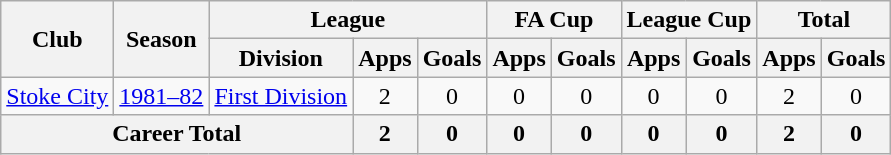<table class="wikitable" style="text-align: center;">
<tr>
<th rowspan="2">Club</th>
<th rowspan="2">Season</th>
<th colspan="3">League</th>
<th colspan="2">FA Cup</th>
<th colspan="2">League Cup</th>
<th colspan="2">Total</th>
</tr>
<tr>
<th>Division</th>
<th>Apps</th>
<th>Goals</th>
<th>Apps</th>
<th>Goals</th>
<th>Apps</th>
<th>Goals</th>
<th>Apps</th>
<th>Goals</th>
</tr>
<tr>
<td><a href='#'>Stoke City</a></td>
<td><a href='#'>1981–82</a></td>
<td><a href='#'>First Division</a></td>
<td>2</td>
<td>0</td>
<td>0</td>
<td>0</td>
<td>0</td>
<td>0</td>
<td>2</td>
<td>0</td>
</tr>
<tr>
<th colspan=3>Career Total</th>
<th>2</th>
<th>0</th>
<th>0</th>
<th>0</th>
<th>0</th>
<th>0</th>
<th>2</th>
<th>0</th>
</tr>
</table>
